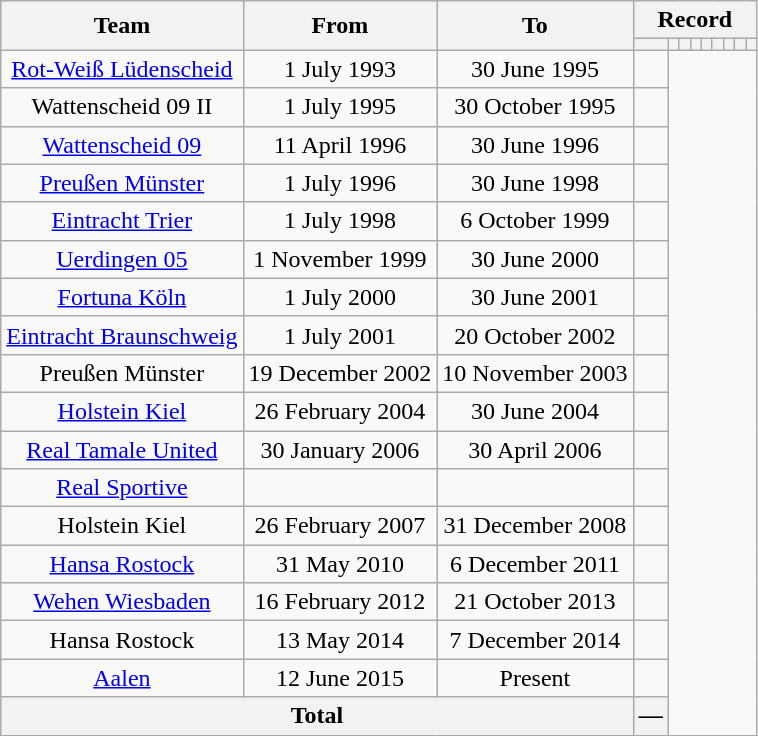<table class="wikitable" style="text-align: center">
<tr>
<th rowspan="2">Team</th>
<th rowspan="2">From</th>
<th rowspan="2">To</th>
<th colspan="9">Record</th>
</tr>
<tr>
<th></th>
<th></th>
<th></th>
<th></th>
<th></th>
<th></th>
<th></th>
<th></th>
<th></th>
</tr>
<tr>
<td><a href='#'>Rot-Weiß Lüdenscheid</a></td>
<td>1 July 1993</td>
<td>30 June 1995<br></td>
<td></td>
</tr>
<tr>
<td>Wattenscheid 09 II</td>
<td>1 July 1995</td>
<td>30 October 1995<br></td>
<td></td>
</tr>
<tr>
<td><a href='#'>Wattenscheid 09</a></td>
<td>11 April 1996</td>
<td>30 June 1996<br></td>
<td></td>
</tr>
<tr>
<td><a href='#'>Preußen Münster</a></td>
<td>1 July 1996</td>
<td>30 June 1998<br></td>
<td></td>
</tr>
<tr>
<td><a href='#'>Eintracht Trier</a></td>
<td>1 July 1998</td>
<td>6 October 1999<br></td>
<td></td>
</tr>
<tr>
<td><a href='#'>Uerdingen 05</a></td>
<td>1 November 1999</td>
<td>30 June 2000<br></td>
<td></td>
</tr>
<tr>
<td><a href='#'>Fortuna Köln</a></td>
<td>1 July 2000</td>
<td>30 June 2001<br></td>
<td></td>
</tr>
<tr>
<td><a href='#'>Eintracht Braunschweig</a></td>
<td>1 July 2001</td>
<td>20 October 2002<br></td>
<td></td>
</tr>
<tr>
<td>Preußen Münster</td>
<td>19 December 2002</td>
<td>10 November 2003<br></td>
<td></td>
</tr>
<tr>
<td><a href='#'>Holstein Kiel</a></td>
<td>26 February 2004</td>
<td>30 June 2004<br></td>
<td></td>
</tr>
<tr>
<td><a href='#'>Real Tamale United</a></td>
<td>30 January 2006</td>
<td>30 April 2006<br></td>
<td></td>
</tr>
<tr>
<td><a href='#'>Real Sportive</a></td>
<td></td>
<td><br></td>
<td></td>
</tr>
<tr>
<td>Holstein Kiel</td>
<td>26 February 2007</td>
<td>31 December 2008<br></td>
<td></td>
</tr>
<tr>
<td><a href='#'>Hansa Rostock</a></td>
<td>31 May 2010</td>
<td>6 December 2011<br></td>
<td></td>
</tr>
<tr>
<td><a href='#'>Wehen Wiesbaden</a></td>
<td>16 February 2012</td>
<td>21 October 2013<br> </td>
<td></td>
</tr>
<tr>
<td>Hansa Rostock</td>
<td>13 May 2014</td>
<td>7 December 2014<br></td>
<td></td>
</tr>
<tr>
<td><a href='#'>Aalen</a></td>
<td>12 June 2015</td>
<td>Present<br></td>
<td></td>
</tr>
<tr>
<th colspan="3">Total<br></th>
<th>—</th>
</tr>
</table>
